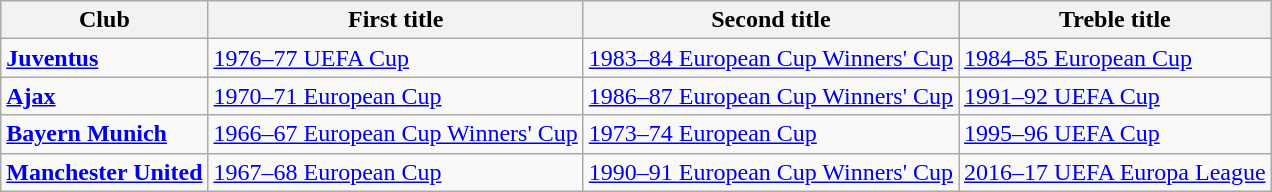<table class="wikitable sortable">
<tr>
<th>Club</th>
<th>First title</th>
<th>Second title</th>
<th>Treble title</th>
</tr>
<tr>
<td> <strong><a href='#'>Juventus</a></strong></td>
<td><a href='#'>1976–77 UEFA Cup</a></td>
<td><a href='#'>1983–84 European Cup Winners' Cup</a></td>
<td><a href='#'>1984–85 European Cup</a></td>
</tr>
<tr>
<td> <strong><a href='#'>Ajax</a></strong></td>
<td><a href='#'>1970–71 European Cup</a></td>
<td><a href='#'>1986–87 European Cup Winners' Cup</a></td>
<td><a href='#'>1991–92 UEFA Cup</a></td>
</tr>
<tr>
<td> <strong><a href='#'>Bayern Munich</a></strong></td>
<td><a href='#'>1966–67 European Cup Winners' Cup</a></td>
<td><a href='#'>1973–74 European Cup</a></td>
<td><a href='#'>1995–96 UEFA Cup</a></td>
</tr>
<tr>
<td> <strong><a href='#'>Manchester United</a></strong></td>
<td><a href='#'>1967–68 European Cup</a></td>
<td><a href='#'>1990–91 European Cup Winners' Cup</a></td>
<td><a href='#'>2016–17 UEFA Europa League</a></td>
</tr>
</table>
